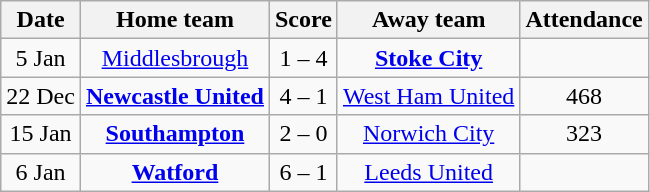<table class="wikitable" style="text-align:center">
<tr>
<th>Date</th>
<th>Home team</th>
<th>Score</th>
<th>Away team</th>
<th>Attendance</th>
</tr>
<tr>
<td>5 Jan</td>
<td><a href='#'>Middlesbrough</a></td>
<td>1 – 4</td>
<td><strong><a href='#'>Stoke City</a></strong></td>
<td></td>
</tr>
<tr>
<td>22 Dec</td>
<td><strong><a href='#'>Newcastle United</a></strong></td>
<td>4 – 1</td>
<td><a href='#'>West Ham United</a></td>
<td>468</td>
</tr>
<tr>
<td>15 Jan</td>
<td><strong><a href='#'>Southampton</a></strong></td>
<td>2 – 0</td>
<td><a href='#'>Norwich City</a></td>
<td>323</td>
</tr>
<tr>
<td>6 Jan</td>
<td><strong><a href='#'>Watford</a></strong></td>
<td>6 – 1</td>
<td><a href='#'>Leeds United</a></td>
<td></td>
</tr>
</table>
